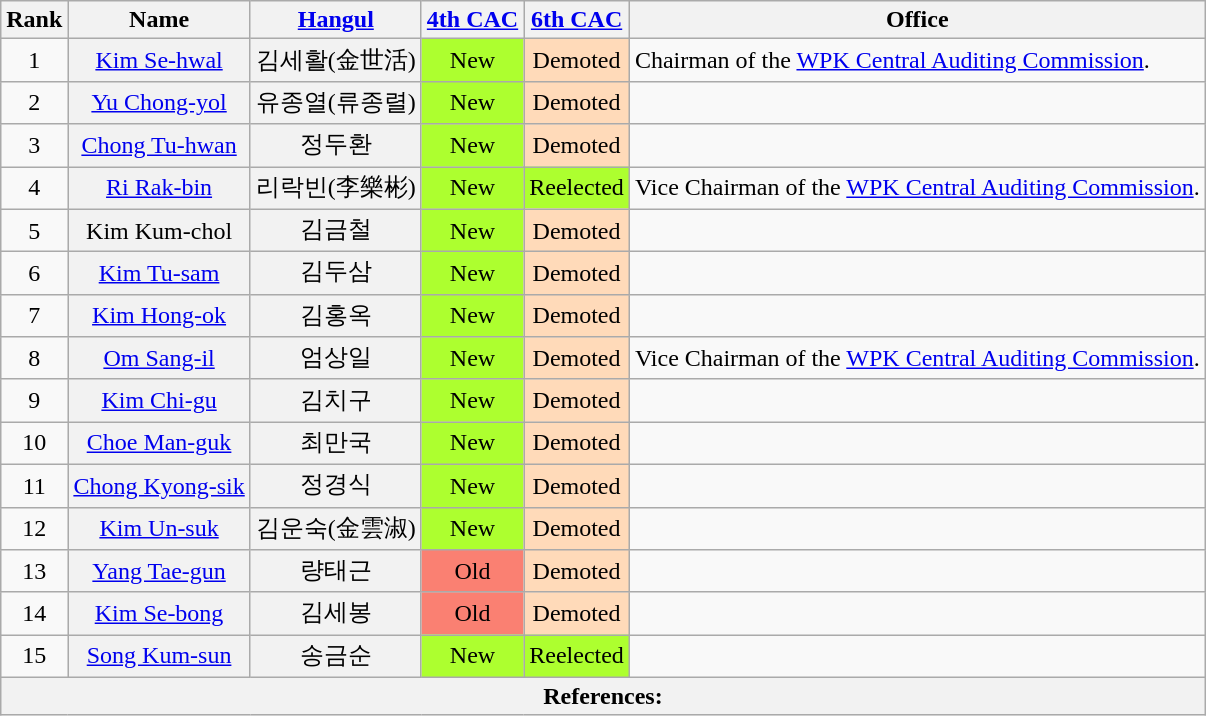<table class="wikitable sortable">
<tr>
<th>Rank</th>
<th>Name</th>
<th><a href='#'>Hangul</a></th>
<th><a href='#'>4th CAC</a></th>
<th><a href='#'>6th CAC</a></th>
<th>Office</th>
</tr>
<tr>
<td align="center">1</td>
<th align="center" scope="row" style="font-weight:normal;"><a href='#'>Kim Se-hwal</a></th>
<th align="center" scope="row" style="font-weight:normal;">김세활(金世活)</th>
<td align="center" style="background: GreenYellow">New</td>
<td style="background: PeachPuff" align="center">Demoted</td>
<td>Chairman of the <a href='#'>WPK Central Auditing Commission</a>.</td>
</tr>
<tr>
<td align="center">2</td>
<th align="center" scope="row" style="font-weight:normal;"><a href='#'>Yu Chong-yol</a></th>
<th align="center" scope="row" style="font-weight:normal;">유종열(류종렬)</th>
<td align="center" style="background: GreenYellow">New</td>
<td style="background: PeachPuff" align="center">Demoted</td>
<td align="center"></td>
</tr>
<tr>
<td align="center">3</td>
<th align="center" scope="row" style="font-weight:normal;"><a href='#'>Chong Tu-hwan</a></th>
<th align="center" scope="row" style="font-weight:normal;">정두환</th>
<td align="center" style="background: GreenYellow">New</td>
<td style="background: PeachPuff" align="center">Demoted</td>
<td align="center"></td>
</tr>
<tr>
<td align="center">4</td>
<th align="center" scope="row" style="font-weight:normal;"><a href='#'>Ri Rak-bin</a></th>
<th align="center" scope="row" style="font-weight:normal;">리락빈(李樂彬)</th>
<td align="center" style="background: GreenYellow">New</td>
<td align="center" style="background: GreenYellow">Reelected</td>
<td>Vice Chairman of the <a href='#'>WPK Central Auditing Commission</a>.</td>
</tr>
<tr>
<td align="center">5</td>
<th align="center" scope="row" style="font-weight:normal;">Kim Kum-chol</th>
<th align="center" scope="row" style="font-weight:normal;">김금철</th>
<td align="center" style="background: GreenYellow">New</td>
<td style="background: PeachPuff" align="center">Demoted</td>
<td align="center"></td>
</tr>
<tr>
<td align="center">6</td>
<th align="center" scope="row" style="font-weight:normal;"><a href='#'>Kim Tu-sam</a></th>
<th align="center" scope="row" style="font-weight:normal;">김두삼</th>
<td align="center" style="background: GreenYellow">New</td>
<td style="background: PeachPuff" align="center">Demoted</td>
<td align="center"></td>
</tr>
<tr>
<td align="center">7</td>
<th align="center" scope="row" style="font-weight:normal;"><a href='#'>Kim Hong-ok</a></th>
<th align="center" scope="row" style="font-weight:normal;">김홍옥</th>
<td align="center" style="background: GreenYellow">New</td>
<td style="background: PeachPuff" align="center">Demoted</td>
<td align="center"></td>
</tr>
<tr>
<td align="center">8</td>
<th align="center" scope="row" style="font-weight:normal;"><a href='#'>Om Sang-il</a></th>
<th align="center" scope="row" style="font-weight:normal;">엄상일</th>
<td align="center" style="background: GreenYellow">New</td>
<td style="background: PeachPuff" align="center">Demoted</td>
<td>Vice Chairman of the <a href='#'>WPK Central Auditing Commission</a>.</td>
</tr>
<tr>
<td align="center">9</td>
<th align="center" scope="row" style="font-weight:normal;"><a href='#'>Kim Chi-gu</a></th>
<th align="center" scope="row" style="font-weight:normal;">김치구</th>
<td align="center" style="background: GreenYellow">New</td>
<td style="background: PeachPuff" align="center">Demoted</td>
<td align="center"></td>
</tr>
<tr>
<td align="center">10</td>
<th align="center" scope="row" style="font-weight:normal;"><a href='#'>Choe Man-guk</a></th>
<th align="center" scope="row" style="font-weight:normal;">최만국</th>
<td align="center" style="background: GreenYellow">New</td>
<td style="background: PeachPuff" align="center">Demoted</td>
<td align="center"></td>
</tr>
<tr>
<td align="center">11</td>
<th align="center" scope="row" style="font-weight:normal;"><a href='#'>Chong Kyong-sik</a></th>
<th align="center" scope="row" style="font-weight:normal;">정경식</th>
<td align="center" style="background: GreenYellow">New</td>
<td style="background: PeachPuff" align="center">Demoted</td>
<td align="center"></td>
</tr>
<tr>
<td align="center">12</td>
<th align="center" scope="row" style="font-weight:normal;"><a href='#'>Kim Un-suk</a></th>
<th align="center" scope="row" style="font-weight:normal;">김운숙(金雲淑)</th>
<td align="center" style="background: GreenYellow">New</td>
<td style="background: PeachPuff" align="center">Demoted</td>
<td align="center"></td>
</tr>
<tr>
<td align="center">13</td>
<th align="center" scope="row" style="font-weight:normal;"><a href='#'>Yang Tae-gun</a></th>
<th align="center" scope="row" style="font-weight:normal;">량태근</th>
<td style="background: Salmon" align="center">Old</td>
<td style="background: PeachPuff" align="center">Demoted</td>
<td align="center"></td>
</tr>
<tr>
<td align="center">14</td>
<th align="center" scope="row" style="font-weight:normal;"><a href='#'>Kim Se-bong</a></th>
<th align="center" scope="row" style="font-weight:normal;">김세봉</th>
<td style="background: Salmon" align="center">Old</td>
<td style="background: PeachPuff" align="center">Demoted</td>
<td align="center"></td>
</tr>
<tr>
<td align="center">15</td>
<th align="center" scope="row" style="font-weight:normal;"><a href='#'>Song Kum-sun</a></th>
<th align="center" scope="row" style="font-weight:normal;">송금순</th>
<td align="center" style="background: GreenYellow">New</td>
<td align="center" style="background: GreenYellow">Reelected</td>
<td align="center"></td>
</tr>
<tr>
<th colspan="6" unsortable><strong>References:</strong><br></th>
</tr>
</table>
